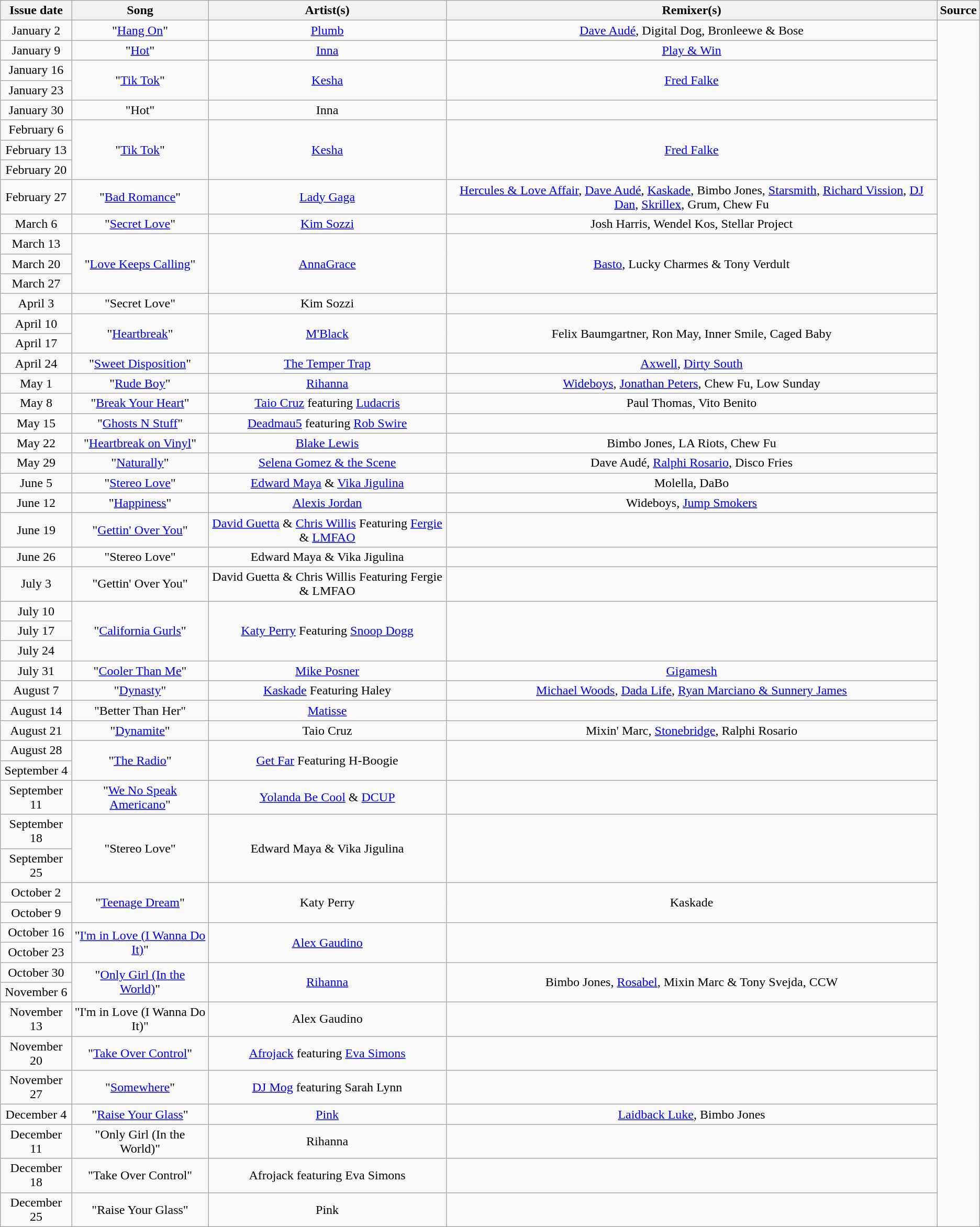<table class="wikitable" style="text-align: center;">
<tr>
<th>Issue date</th>
<th>Song</th>
<th>Artist(s)</th>
<th>Remixer(s)</th>
<th>Source</th>
</tr>
<tr>
<td>January 2</td>
<td>"<a href='#'>Hang On</a>"</td>
<td><a href='#'>Plumb</a></td>
<td><a href='#'>Dave Audé</a>, Digital Dog, Bronleewe & Bose</td>
<td rowspan="52"></td>
</tr>
<tr>
<td>January 9</td>
<td>"<a href='#'>Hot</a>"</td>
<td><a href='#'>Inna</a></td>
<td><a href='#'>Play & Win</a></td>
</tr>
<tr>
<td>January 16</td>
<td rowspan="2">"<a href='#'>Tik Tok</a>"</td>
<td rowspan="2"><a href='#'>Kesha</a></td>
<td rowspan="2"><a href='#'>Fred Falke</a></td>
</tr>
<tr>
<td>January 23</td>
</tr>
<tr>
<td>January 30</td>
<td>"Hot"</td>
<td>Inna</td>
<td></td>
</tr>
<tr>
<td>February 6</td>
<td rowspan="3">"<a href='#'>Tik Tok</a>"</td>
<td rowspan="3"><a href='#'>Kesha</a></td>
<td rowspan="3"><a href='#'>Fred Falke</a></td>
</tr>
<tr>
<td>February 13</td>
</tr>
<tr>
<td>February 20</td>
</tr>
<tr>
<td>February 27</td>
<td>"<a href='#'>Bad Romance</a>"</td>
<td><a href='#'>Lady Gaga</a></td>
<td><a href='#'>Hercules & Love Affair</a>, <a href='#'>Dave Audé</a>, <a href='#'>Kaskade</a>, Bimbo Jones, <a href='#'>Starsmith</a>, <a href='#'>Richard Vission</a>, <a href='#'>DJ Dan</a>, <a href='#'>Skrillex</a>, Grum, Chew Fu</td>
</tr>
<tr>
<td>March 6</td>
<td>"<a href='#'>Secret Love</a>"</td>
<td><a href='#'>Kim Sozzi</a></td>
<td>Josh Harris, Wendel Kos, Stellar Project</td>
</tr>
<tr>
<td>March 13</td>
<td rowspan="3">"<a href='#'>Love Keeps Calling</a>"</td>
<td rowspan="3"><a href='#'>AnnaGrace</a></td>
<td rowspan="3"><a href='#'>Basto</a>, Lucky Charmes & Tony Verdult</td>
</tr>
<tr>
<td>March 20</td>
</tr>
<tr>
<td>March 27</td>
</tr>
<tr>
<td>April 3</td>
<td>"Secret Love"</td>
<td>Kim Sozzi</td>
<td></td>
</tr>
<tr>
<td>April 10</td>
<td rowspan="2">"<a href='#'>Heartbreak</a>"</td>
<td rowspan="2"><a href='#'>M'Black</a></td>
<td rowspan="2">Felix Baumgartner, Ron May, Inner Smile, Caged Baby</td>
</tr>
<tr>
<td>April 17</td>
</tr>
<tr>
<td>April 24</td>
<td>"<a href='#'>Sweet Disposition</a>"</td>
<td><a href='#'>The Temper Trap</a></td>
<td><a href='#'>Axwell</a>, <a href='#'>Dirty South</a></td>
</tr>
<tr>
<td>May 1</td>
<td>"<a href='#'>Rude Boy</a>"</td>
<td><a href='#'>Rihanna</a></td>
<td><a href='#'>Wideboys</a>, <a href='#'>Jonathan Peters</a>, Chew Fu, Low Sunday</td>
</tr>
<tr>
<td>May 8</td>
<td>"<a href='#'>Break Your Heart</a>"</td>
<td><a href='#'>Taio Cruz</a> featuring <a href='#'>Ludacris</a></td>
<td>Paul Thomas, Vito Benito</td>
</tr>
<tr>
<td>May 15</td>
<td>"<a href='#'>Ghosts N Stuff</a>"</td>
<td><a href='#'>Deadmau5</a> featuring <a href='#'>Rob Swire</a></td>
<td></td>
</tr>
<tr>
<td>May 22</td>
<td>"<a href='#'>Heartbreak on Vinyl</a>"</td>
<td><a href='#'>Blake Lewis</a></td>
<td>Bimbo Jones, LA Riots, Chew Fu</td>
</tr>
<tr>
<td>May 29</td>
<td>"<a href='#'>Naturally</a>"</td>
<td><a href='#'>Selena Gomez & the Scene</a></td>
<td>Dave Audé, <a href='#'>Ralphi Rosario</a>, Disco Fries</td>
</tr>
<tr>
<td>June 5</td>
<td>"<a href='#'>Stereo Love</a>"</td>
<td><a href='#'>Edward Maya</a> & <a href='#'>Vika Jigulina</a></td>
<td>Molella, DaBo</td>
</tr>
<tr>
<td>June 12</td>
<td>"<a href='#'>Happiness</a>"</td>
<td><a href='#'>Alexis Jordan</a></td>
<td>Wideboys, <a href='#'>Jump Smokers</a></td>
</tr>
<tr>
<td>June 19</td>
<td>"<a href='#'>Gettin' Over You</a>"</td>
<td><a href='#'>David Guetta</a> & <a href='#'>Chris Willis</a> Featuring <a href='#'>Fergie</a> & <a href='#'>LMFAO</a></td>
<td></td>
</tr>
<tr>
<td>June 26</td>
<td>"Stereo Love"</td>
<td>Edward Maya & Vika Jigulina</td>
<td></td>
</tr>
<tr>
<td>July 3</td>
<td>"Gettin' Over You"</td>
<td>David Guetta & Chris Willis Featuring Fergie & LMFAO</td>
<td></td>
</tr>
<tr>
<td>July 10</td>
<td rowspan="3">"<a href='#'>California Gurls</a>"</td>
<td rowspan="3"><a href='#'>Katy Perry</a> Featuring <a href='#'>Snoop Dogg</a></td>
<td rowspan="3"></td>
</tr>
<tr>
<td>July 17</td>
</tr>
<tr>
<td>July 24</td>
</tr>
<tr>
<td>July 31</td>
<td>"<a href='#'>Cooler Than Me</a>"</td>
<td><a href='#'>Mike Posner</a></td>
<td><a href='#'>Gigamesh</a></td>
</tr>
<tr>
<td>August 7</td>
<td>"<a href='#'>Dynasty</a>"</td>
<td><a href='#'>Kaskade</a> Featuring Haley</td>
<td><a href='#'>Michael Woods</a>, <a href='#'>Dada Life</a>, <a href='#'>Ryan Marciano & Sunnery James</a></td>
</tr>
<tr>
<td>August 14</td>
<td>"Better Than Her"</td>
<td><a href='#'>Matisse</a></td>
<td></td>
</tr>
<tr>
<td>August 21</td>
<td>"<a href='#'>Dynamite</a>"</td>
<td>Taio Cruz</td>
<td>Mixin' Marc, <a href='#'>Stonebridge</a>, Ralphi Rosario</td>
</tr>
<tr>
<td>August 28</td>
<td rowspan="2">"<a href='#'>The Radio</a>"</td>
<td rowspan="2"><a href='#'>Get Far</a> Featuring H-Boogie</td>
<td rowspan="2"></td>
</tr>
<tr>
<td>September 4</td>
</tr>
<tr>
<td>September 11</td>
<td>"<a href='#'>We No Speak Americano</a>"</td>
<td><a href='#'>Yolanda Be Cool</a> & <a href='#'>DCUP</a></td>
<td></td>
</tr>
<tr>
<td>September 18</td>
<td rowspan="2">"Stereo Love"</td>
<td rowspan="2">Edward Maya & Vika Jigulina</td>
<td rowspan="2"></td>
</tr>
<tr>
<td>September 25</td>
</tr>
<tr>
<td>October 2</td>
<td rowspan="2">"<a href='#'>Teenage Dream</a>"</td>
<td rowspan="2">Katy Perry</td>
<td rowspan="2">Kaskade</td>
</tr>
<tr>
<td>October 9</td>
</tr>
<tr>
<td>October 16</td>
<td rowspan="2">"<a href='#'>I'm in Love (I Wanna Do It)</a>"</td>
<td rowspan="2"><a href='#'>Alex Gaudino</a></td>
<td rowspan="2"></td>
</tr>
<tr>
<td>October 23</td>
</tr>
<tr>
<td>October 30</td>
<td rowspan="2">"<a href='#'>Only Girl (In the World)</a>"</td>
<td rowspan="2"><a href='#'>Rihanna</a></td>
<td rowspan="2">Bimbo Jones, <a href='#'>Rosabel</a>, Mixin Marc & Tony Svejda, CCW</td>
</tr>
<tr>
<td>November 6</td>
</tr>
<tr>
<td>November 13</td>
<td>"I'm in Love (I Wanna Do It)"</td>
<td>Alex Gaudino</td>
<td></td>
</tr>
<tr>
<td>November 20</td>
<td>"<a href='#'>Take Over Control</a>"</td>
<td><a href='#'>Afrojack</a> featuring <a href='#'>Eva Simons</a></td>
<td></td>
</tr>
<tr>
<td>November 27</td>
<td>"<a href='#'>Somewhere</a>"</td>
<td><a href='#'>DJ Mog</a> featuring Sarah Lynn</td>
<td></td>
</tr>
<tr>
<td>December 4</td>
<td>"<a href='#'>Raise Your Glass</a>"</td>
<td><a href='#'>Pink</a></td>
<td><a href='#'>Laidback Luke</a>, Bimbo Jones</td>
</tr>
<tr>
<td>December 11</td>
<td>"Only Girl (In the World)"</td>
<td>Rihanna</td>
<td></td>
</tr>
<tr>
<td>December 18</td>
<td>"Take Over Control"</td>
<td>Afrojack featuring Eva Simons</td>
<td></td>
</tr>
<tr>
<td>December 25</td>
<td>"Raise Your Glass"</td>
<td>Pink</td>
<td></td>
</tr>
</table>
